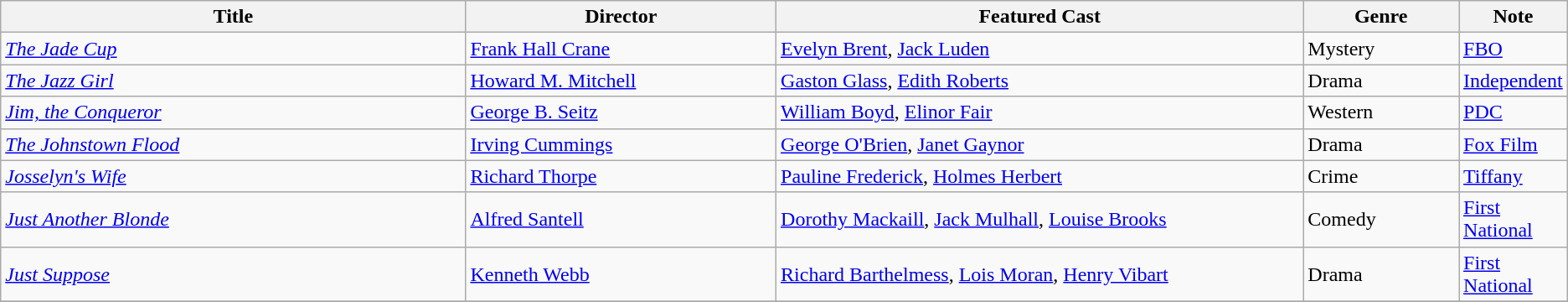<table class="wikitable">
<tr>
<th style="width:30%;">Title</th>
<th style="width:20%;">Director</th>
<th style="width:34%;">Featured Cast</th>
<th style="width:10%;">Genre</th>
<th style="width:10%;">Note</th>
</tr>
<tr>
<td><em><a href='#'>The Jade Cup</a></em></td>
<td><a href='#'>Frank Hall Crane</a></td>
<td><a href='#'>Evelyn Brent</a>, <a href='#'>Jack Luden</a></td>
<td>Mystery</td>
<td><a href='#'>FBO</a></td>
</tr>
<tr>
<td><em><a href='#'>The Jazz Girl</a></em></td>
<td><a href='#'>Howard M. Mitchell</a></td>
<td><a href='#'>Gaston Glass</a>, <a href='#'>Edith Roberts</a></td>
<td>Drama</td>
<td><a href='#'>Independent</a></td>
</tr>
<tr>
<td><em><a href='#'>Jim, the Conqueror</a></em></td>
<td><a href='#'>George B. Seitz</a></td>
<td><a href='#'>William Boyd</a>, <a href='#'>Elinor Fair</a></td>
<td>Western</td>
<td><a href='#'>PDC</a></td>
</tr>
<tr>
<td><em><a href='#'>The Johnstown Flood</a></em></td>
<td><a href='#'>Irving Cummings</a></td>
<td><a href='#'>George O'Brien</a>, <a href='#'>Janet Gaynor</a></td>
<td>Drama</td>
<td><a href='#'>Fox Film</a></td>
</tr>
<tr>
<td><em><a href='#'>Josselyn's Wife</a></em></td>
<td><a href='#'>Richard Thorpe</a></td>
<td><a href='#'>Pauline Frederick</a>, <a href='#'>Holmes Herbert</a></td>
<td>Crime</td>
<td><a href='#'>Tiffany</a></td>
</tr>
<tr>
<td><em><a href='#'>Just Another Blonde</a></em></td>
<td><a href='#'>Alfred Santell</a></td>
<td><a href='#'>Dorothy Mackaill</a>, <a href='#'>Jack Mulhall</a>, <a href='#'>Louise Brooks</a></td>
<td>Comedy</td>
<td><a href='#'>First National</a></td>
</tr>
<tr>
<td><em><a href='#'>Just Suppose</a></em></td>
<td><a href='#'>Kenneth Webb</a></td>
<td><a href='#'>Richard Barthelmess</a>, <a href='#'>Lois Moran</a>, <a href='#'>Henry Vibart</a></td>
<td>Drama</td>
<td><a href='#'>First National</a></td>
</tr>
<tr>
</tr>
</table>
